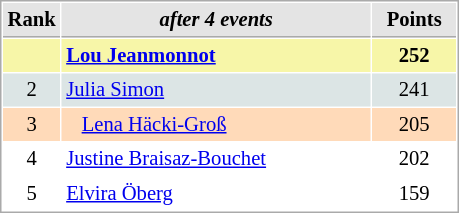<table cellspacing="1" cellpadding="3" style="border:1px solid #AAAAAA;font-size:86%">
<tr style="background-color: #E4E4E4;">
<th style="border-bottom:1px solid #AAAAAA; width: 10px;">Rank</th>
<th style="border-bottom:1px solid #AAAAAA; width: 200px;"><em>after 4 events</em></th>
<th style="border-bottom:1px solid #AAAAAA; width: 50px;">Points</th>
</tr>
<tr style="background:#f7f6a8;">
<td align=center></td>
<td> <strong><a href='#'>Lou Jeanmonnot</a></strong></td>
<td align=center><strong>252</strong></td>
</tr>
<tr style="background:#dce5e5;">
<td align=center>2</td>
<td> <a href='#'>Julia Simon</a></td>
<td align=center>241</td>
</tr>
<tr style="background:#ffdab9;"->
<td align=center>3</td>
<td>   <a href='#'>Lena Häcki-Groß</a></td>
<td align=center>205</td>
</tr>
<tr>
<td align=center>4</td>
<td> <a href='#'>Justine Braisaz-Bouchet</a></td>
<td align=center>202</td>
</tr>
<tr>
<td align=center>5</td>
<td> <a href='#'>Elvira Öberg</a></td>
<td align=center>159</td>
</tr>
</table>
